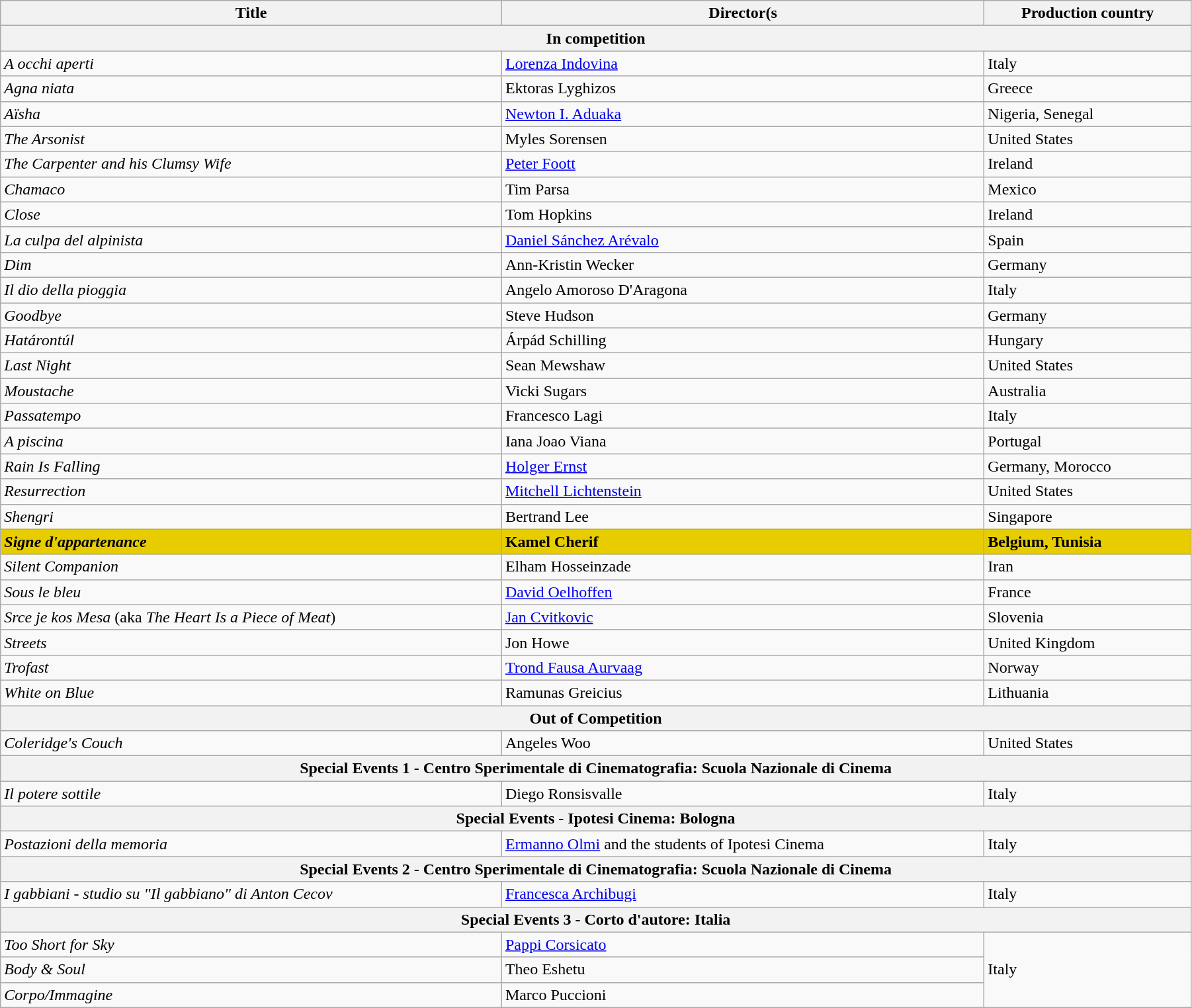<table class="wikitable" style="width:95%; margin-bottom:0px">
<tr>
<th>Title</th>
<th>Director(s</th>
<th>Production country</th>
</tr>
<tr>
<th colspan="3">In competition</th>
</tr>
<tr>
<td><em>A occhi aperti</em></td>
<td data-sort-value="Indovina"><a href='#'>Lorenza Indovina</a></td>
<td>Italy</td>
</tr>
<tr>
<td><em>Agna niata</em></td>
<td data-sort-value="Lyghizos">Ektoras Lyghizos</td>
<td>Greece</td>
</tr>
<tr>
<td><em>Aïsha</em></td>
<td data-sort-value="Aduaka"><a href='#'>Newton I. Aduaka</a></td>
<td>Nigeria, Senegal</td>
</tr>
<tr>
<td data-sort-value="Arsonist"><em>The Arsonist</em></td>
<td data-sort-value="Sorensen">Myles Sorensen</td>
<td>United States</td>
</tr>
<tr>
<td data-sort-value=" Carpenter"><em>The Carpenter and his Clumsy Wife</em></td>
<td data-sort-value="Foott"><a href='#'>Peter Foott</a></td>
<td>Ireland</td>
</tr>
<tr>
<td><em>Chamaco</em></td>
<td data-sort-value="Parsa">Tim Parsa</td>
<td>Mexico</td>
</tr>
<tr>
<td><em>Close</em></td>
<td data-sort-value="Hopkins">Tom Hopkins</td>
<td>Ireland</td>
</tr>
<tr>
<td data-sort-value="Culpa"><em>La culpa del alpinista</em></td>
<td data-sort-value="Arevalo"><a href='#'>Daniel Sánchez Arévalo</a></td>
<td>Spain</td>
</tr>
<tr>
<td><em>Dim</em></td>
<td data-sort-value="Wecker">Ann-Kristin Wecker</td>
<td>Germany</td>
</tr>
<tr>
<td data-sort-value="Dio"><em>Il dio della pioggia</em></td>
<td data-sort-value="D'Aragona">Angelo Amoroso D'Aragona</td>
<td>Italy</td>
</tr>
<tr>
<td><em>Goodbye</em></td>
<td data-sort-value="Hudson">Steve Hudson</td>
<td>Germany</td>
</tr>
<tr>
<td><em>Határontúl</em></td>
<td data-sort-value="Schilling">Árpád Schilling</td>
<td>Hungary</td>
</tr>
<tr>
<td><em>Last Night</em></td>
<td data-sort-value="Mewshaw">Sean Mewshaw</td>
<td>United States</td>
</tr>
<tr>
<td><em>Moustache</em></td>
<td data-sort-value="Sugars">Vicki Sugars</td>
<td>Australia</td>
</tr>
<tr>
<td><em>Passatempo</em></td>
<td data-sort-value="Lagi">Francesco Lagi</td>
<td>Italy</td>
</tr>
<tr>
<td data-sort-value="Piscina"><em>A piscina</em></td>
<td data-sort-value="Viana">Iana Joao Viana</td>
<td>Portugal</td>
</tr>
<tr>
<td><em>Rain Is Falling</em></td>
<td data-sort-value="Ernst"><a href='#'>Holger Ernst</a></td>
<td>Germany, Morocco</td>
</tr>
<tr>
<td><em>Resurrection</em></td>
<td data-sort-value="Lichtenstein"><a href='#'>Mitchell Lichtenstein</a></td>
<td>United States</td>
</tr>
<tr>
<td><em>Shengri</em></td>
<td data-sort-value="Lee">Bertrand Lee</td>
<td>Singapore</td>
</tr>
<tr style="background:#E7CD00;">
<td><strong><em>Signe d'appartenance</em></strong></td>
<td data-sort-value="Cherif"><strong>Kamel Cherif</strong></td>
<td><strong>Belgium, Tunisia</strong></td>
</tr>
<tr>
<td><em>Silent Companion</em></td>
<td data-sort-value="Hosseinzade">Elham Hosseinzade</td>
<td>Iran</td>
</tr>
<tr>
<td><em>Sous le bleu</em></td>
<td data-sort-value="Oelhoffen"><a href='#'>David Oelhoffen</a></td>
<td>France</td>
</tr>
<tr>
<td><em>Srce je kos Mesa</em> (aka <em>The Heart Is a Piece of Meat</em>)</td>
<td data-sort-value="Cvitkovic"><a href='#'>Jan Cvitkovic</a></td>
<td>Slovenia</td>
</tr>
<tr>
<td><em>Streets</em></td>
<td data-sort-value="Howe">Jon Howe</td>
<td>United Kingdom</td>
</tr>
<tr>
<td><em>Trofast</em></td>
<td data-sort-value="Aurvaag"><a href='#'>Trond Fausa Aurvaag</a></td>
<td>Norway</td>
</tr>
<tr>
<td><em>White on Blue</em></td>
<td data-sort-value="Greicius">Ramunas Greicius</td>
<td>Lithuania</td>
</tr>
<tr>
<th colspan="3">Out of Competition</th>
</tr>
<tr>
<td><em>Coleridge's Couch</em></td>
<td>Angeles Woo</td>
<td>United States</td>
</tr>
<tr>
<th colspan="3">Special Events 1 - Centro Sperimentale di Cinematografia: Scuola Nazionale di Cinema</th>
</tr>
<tr>
<td><em>Il potere sottile</em></td>
<td>Diego Ronsisvalle</td>
<td>Italy</td>
</tr>
<tr>
<th colspan="3">Special Events - Ipotesi Cinema: Bologna</th>
</tr>
<tr>
<td><em>Postazioni della memoria</em></td>
<td><a href='#'>Ermanno Olmi</a> and the students of Ipotesi Cinema</td>
<td>Italy</td>
</tr>
<tr>
<th colspan="3">Special Events 2 - Centro Sperimentale di Cinematografia: Scuola Nazionale di Cinema</th>
</tr>
<tr>
<td><em>I gabbiani - studio su "Il gabbiano" di Anton Cecov</em></td>
<td><a href='#'>Francesca Archibugi</a></td>
<td>Italy</td>
</tr>
<tr>
<th colspan="3">Special Events 3 - Corto d'autore: Italia</th>
</tr>
<tr>
<td><em>Too Short for Sky</em></td>
<td><a href='#'>Pappi Corsicato</a></td>
<td rowspan="3">Italy</td>
</tr>
<tr>
<td><em>Body & Soul</em></td>
<td>Theo Eshetu</td>
</tr>
<tr>
<td><em>Corpo/Immagine</em></td>
<td>Marco Puccioni</td>
</tr>
</table>
